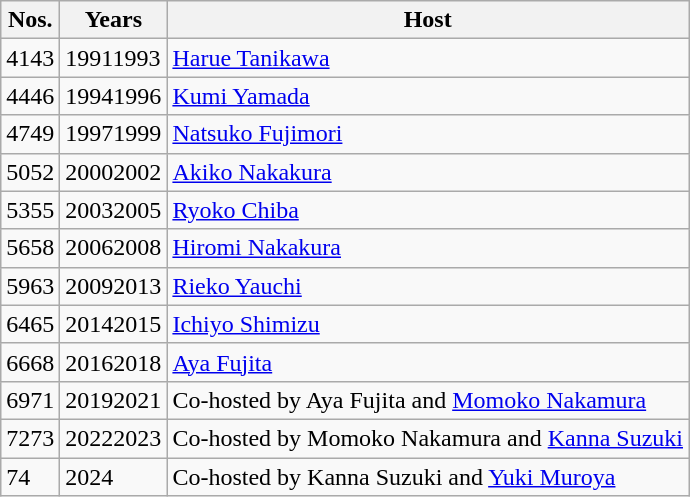<table class="wikitable" border="1">
<tr>
<th>Nos.</th>
<th>Years</th>
<th>Host</th>
</tr>
<tr>
<td>4143</td>
<td>19911993</td>
<td><a href='#'>Harue Tanikawa</a></td>
</tr>
<tr>
<td>4446</td>
<td>19941996</td>
<td><a href='#'>Kumi Yamada</a></td>
</tr>
<tr>
<td>4749</td>
<td>19971999</td>
<td><a href='#'>Natsuko Fujimori</a></td>
</tr>
<tr>
<td>5052</td>
<td>20002002</td>
<td><a href='#'>Akiko Nakakura</a></td>
</tr>
<tr>
<td>5355</td>
<td>20032005</td>
<td><a href='#'>Ryoko Chiba</a></td>
</tr>
<tr>
<td>5658</td>
<td>20062008</td>
<td><a href='#'>Hiromi Nakakura</a></td>
</tr>
<tr>
<td>5963</td>
<td>20092013</td>
<td><a href='#'>Rieko Yauchi</a></td>
</tr>
<tr>
<td>6465</td>
<td>20142015</td>
<td><a href='#'>Ichiyo Shimizu</a></td>
</tr>
<tr>
<td>6668</td>
<td>20162018</td>
<td><a href='#'>Aya Fujita</a></td>
</tr>
<tr>
<td>6971</td>
<td>20192021</td>
<td>Co-hosted by Aya Fujita and <a href='#'>Momoko Nakamura</a></td>
</tr>
<tr>
<td>7273</td>
<td>20222023</td>
<td>Co-hosted by Momoko Nakamura and <a href='#'>Kanna Suzuki</a></td>
</tr>
<tr>
<td>74</td>
<td>2024</td>
<td>Co-hosted by Kanna Suzuki and <a href='#'>Yuki Muroya</a></td>
</tr>
</table>
